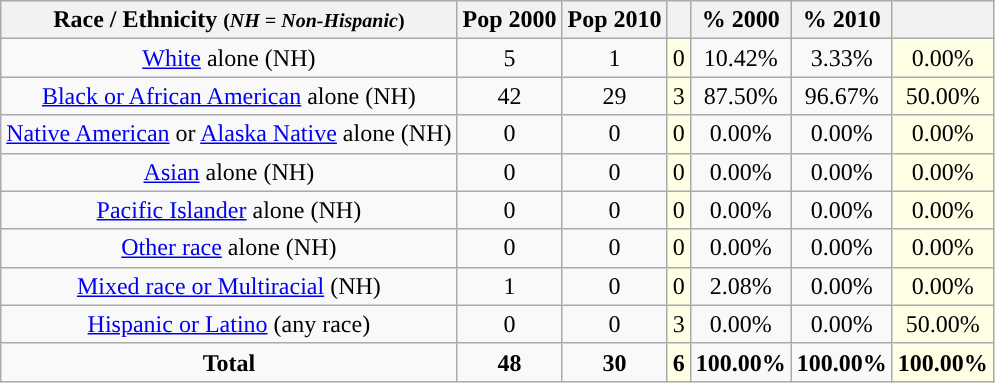<table class="wikitable" style="text-align:center;">
<tr>
<th>Race / Ethnicity <small>(<em>NH = Non-Hispanic</em>)</small></th>
<th>Pop 2000</th>
<th>Pop 2010</th>
<th></th>
<th>% 2000</th>
<th>% 2010</th>
<th></th>
</tr>
<tr>
<td><a href='#'>White</a> alone (NH)</td>
<td>5</td>
<td>1</td>
<td style='background: #ffffe6;'>0</td>
<td>10.42%</td>
<td>3.33%</td>
<td style='background: #ffffe6;'>0.00%</td>
</tr>
<tr>
<td><a href='#'>Black or African American</a> alone (NH)</td>
<td>42</td>
<td>29</td>
<td style='background: #ffffe6;'>3</td>
<td>87.50%</td>
<td>96.67%</td>
<td style='background: #ffffe6;'>50.00%</td>
</tr>
<tr>
<td><a href='#'>Native American</a> or <a href='#'>Alaska Native</a> alone (NH)</td>
<td>0</td>
<td>0</td>
<td style='background: #ffffe6;'>0</td>
<td>0.00%</td>
<td>0.00%</td>
<td style='background: #ffffe6;'>0.00%</td>
</tr>
<tr>
<td><a href='#'>Asian</a> alone (NH)</td>
<td>0</td>
<td>0</td>
<td style='background: #ffffe6;'>0</td>
<td>0.00%</td>
<td>0.00%</td>
<td style='background: #ffffe6;'>0.00%</td>
</tr>
<tr>
<td><a href='#'>Pacific Islander</a> alone (NH)</td>
<td>0</td>
<td>0</td>
<td style='background: #ffffe6;'>0</td>
<td>0.00%</td>
<td>0.00%</td>
<td style='background: #ffffe6;'>0.00%</td>
</tr>
<tr>
<td><a href='#'>Other race</a> alone (NH)</td>
<td>0</td>
<td>0</td>
<td style='background: #ffffe6;'>0</td>
<td>0.00%</td>
<td>0.00%</td>
<td style='background: #ffffe6;'>0.00%</td>
</tr>
<tr>
<td><a href='#'>Mixed race or Multiracial</a> (NH)</td>
<td>1</td>
<td>0</td>
<td style='background: #ffffe6;'>0</td>
<td>2.08%</td>
<td>0.00%</td>
<td style='background: #ffffe6;'>0.00%</td>
</tr>
<tr>
<td><a href='#'>Hispanic or Latino</a> (any race)</td>
<td>0</td>
<td>0</td>
<td style='background: #ffffe6;'>3</td>
<td>0.00%</td>
<td>0.00%</td>
<td style='background: #ffffe6;'>50.00%</td>
</tr>
<tr>
<td><strong>Total</strong></td>
<td><strong>48</strong></td>
<td><strong>30</strong></td>
<td style='background: #ffffe6;'><strong>6</strong></td>
<td><strong>100.00%</strong></td>
<td><strong>100.00%</strong></td>
<td style='background: #ffffe6;'><strong>100.00%</strong></td>
</tr>
</table>
